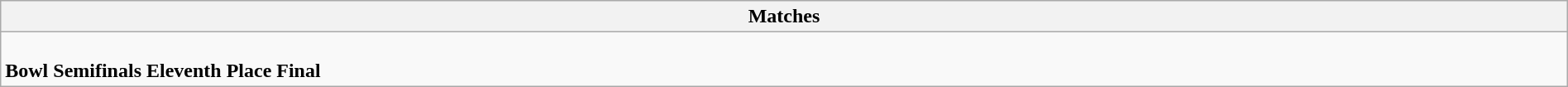<table class="wikitable collapsible collapsed" style="width:100%;">
<tr>
<th>Matches</th>
</tr>
<tr>
<td><br><strong>Bowl Semifinals</strong>


<strong>Eleventh Place</strong>

<strong>Final</strong>
</td>
</tr>
</table>
